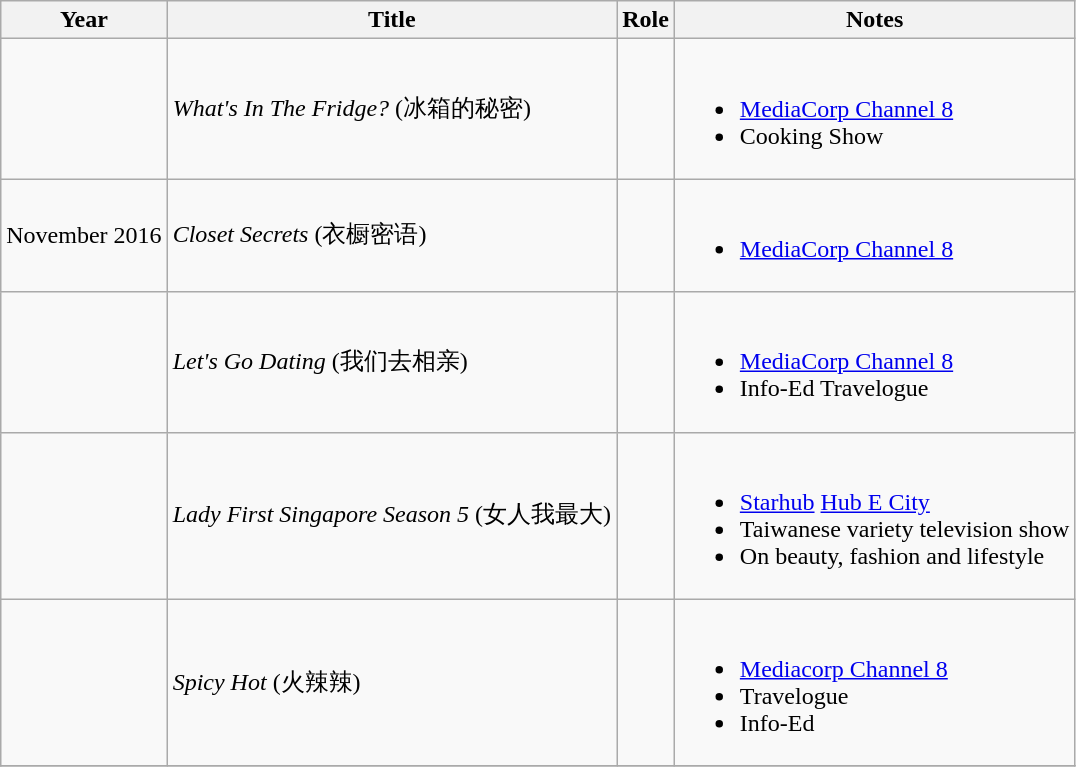<table class="wikitable sortable">
<tr>
<th>Year</th>
<th>Title</th>
<th>Role</th>
<th class="unsortable">Notes</th>
</tr>
<tr>
<td></td>
<td><em>What's In The Fridge?</em> (冰箱的秘密)</td>
<td></td>
<td><br><ul><li><a href='#'>MediaCorp Channel 8</a></li><li>Cooking Show</li></ul></td>
</tr>
<tr>
<td>November 2016</td>
<td><em>Closet Secrets</em> (衣橱密语)</td>
<td></td>
<td><br><ul><li><a href='#'>MediaCorp Channel 8</a></li></ul></td>
</tr>
<tr>
<td></td>
<td><em>Let's Go Dating</em> (我们去相亲)</td>
<td></td>
<td><br><ul><li><a href='#'>MediaCorp Channel 8</a></li><li>Info-Ed Travelogue</li></ul></td>
</tr>
<tr>
<td></td>
<td><em>Lady First Singapore Season 5</em> (女人我最大)</td>
<td></td>
<td><br><ul><li><a href='#'>Starhub</a> <a href='#'>Hub E City</a></li><li>Taiwanese variety television show</li><li>On beauty, fashion and lifestyle</li></ul></td>
</tr>
<tr>
<td></td>
<td><em>Spicy Hot</em> (火辣辣)</td>
<td></td>
<td><br><ul><li><a href='#'>Mediacorp Channel 8</a></li><li>Travelogue</li><li>Info-Ed</li></ul></td>
</tr>
<tr>
</tr>
</table>
